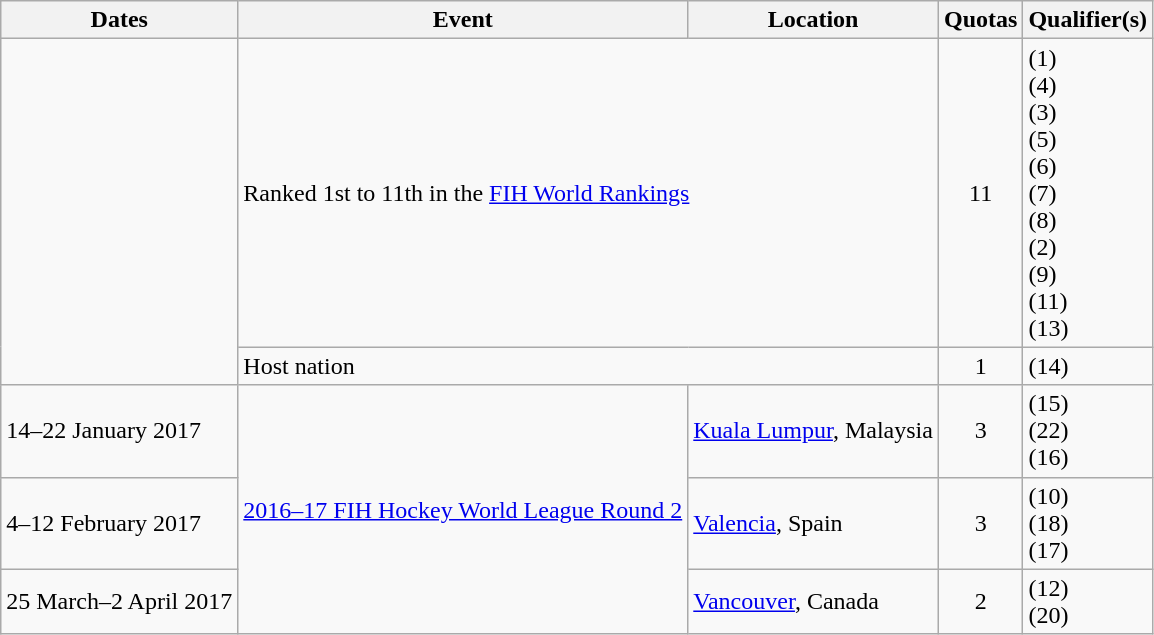<table class=wikitable>
<tr>
<th>Dates</th>
<th>Event</th>
<th>Location</th>
<th>Quotas</th>
<th>Qualifier(s)</th>
</tr>
<tr>
<td rowspan=2></td>
<td colspan=2>Ranked 1st to 11th in the <a href='#'>FIH World Rankings</a></td>
<td align=center>11</td>
<td> (1)<br> (4)<br> (3)<br> (5)<br> (6)<br> (7)<br> (8)<br> (2)<br>(9)<br>  (11)<br> (13)</td>
</tr>
<tr>
<td colspan=2>Host nation</td>
<td align=center>1</td>
<td> (14)</td>
</tr>
<tr>
<td>14–22 January 2017</td>
<td rowspan=3><a href='#'>2016–17 FIH Hockey World League Round 2</a></td>
<td><a href='#'>Kuala Lumpur</a>, Malaysia</td>
<td align=center>3</td>
<td> (15)<br> (22)<br> (16)</td>
</tr>
<tr>
<td>4–12 February 2017</td>
<td><a href='#'>Valencia</a>, Spain</td>
<td align=center>3</td>
<td> (10)<br> (18)<br> (17)</td>
</tr>
<tr>
<td>25 March–2 April 2017</td>
<td><a href='#'>Vancouver</a>, Canada</td>
<td align=center>2</td>
<td> (12)<br> (20)</td>
</tr>
</table>
